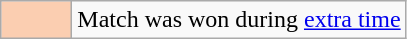<table class="wikitable">
<tr>
<td style="background:#fbceb1;width:40px;text-align:center"></td>
<td>Match was won during <a href='#'>extra time</a></td>
</tr>
</table>
